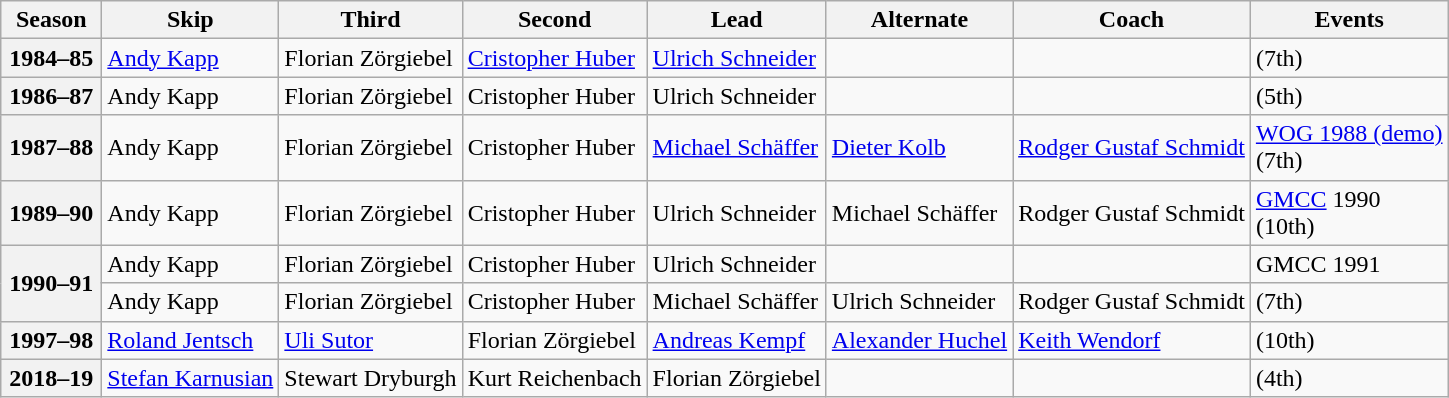<table class="wikitable">
<tr>
<th scope="col" width=60>Season</th>
<th scope="col">Skip</th>
<th scope="col">Third</th>
<th scope="col">Second</th>
<th scope="col">Lead</th>
<th scope="col">Alternate</th>
<th scope="col">Coach</th>
<th scope="col">Events</th>
</tr>
<tr>
<th scope="row">1984–85</th>
<td><a href='#'>Andy Kapp</a></td>
<td>Florian Zörgiebel</td>
<td><a href='#'>Cristopher Huber</a></td>
<td><a href='#'>Ulrich Schneider</a></td>
<td></td>
<td></td>
<td> (7th)</td>
</tr>
<tr>
<th scope="row">1986–87</th>
<td>Andy Kapp</td>
<td>Florian Zörgiebel</td>
<td>Cristopher Huber</td>
<td>Ulrich Schneider</td>
<td></td>
<td></td>
<td> (5th)</td>
</tr>
<tr>
<th scope="row">1987–88</th>
<td>Andy Kapp</td>
<td>Florian Zörgiebel</td>
<td>Cristopher Huber</td>
<td><a href='#'>Michael Schäffer</a></td>
<td><a href='#'>Dieter Kolb</a></td>
<td><a href='#'>Rodger Gustaf Schmidt</a></td>
<td><a href='#'>WOG 1988 (demo)</a><br>(7th)</td>
</tr>
<tr>
<th scope="row">1989–90</th>
<td>Andy Kapp</td>
<td>Florian Zörgiebel</td>
<td>Cristopher Huber</td>
<td>Ulrich Schneider</td>
<td>Michael Schäffer</td>
<td>Rodger Gustaf Schmidt</td>
<td><a href='#'>GMCC</a> 1990 <br> (10th)</td>
</tr>
<tr>
<th scope="row" rowspan=2>1990–91</th>
<td>Andy Kapp</td>
<td>Florian Zörgiebel</td>
<td>Cristopher Huber</td>
<td>Ulrich Schneider</td>
<td></td>
<td></td>
<td>GMCC 1991 </td>
</tr>
<tr>
<td>Andy Kapp</td>
<td>Florian Zörgiebel</td>
<td>Cristopher Huber</td>
<td>Michael Schäffer</td>
<td>Ulrich Schneider</td>
<td>Rodger Gustaf Schmidt</td>
<td> (7th)</td>
</tr>
<tr>
<th scope="row">1997–98</th>
<td><a href='#'>Roland Jentsch</a></td>
<td><a href='#'>Uli Sutor</a></td>
<td>Florian Zörgiebel</td>
<td><a href='#'>Andreas Kempf</a></td>
<td><a href='#'>Alexander Huchel</a></td>
<td><a href='#'>Keith Wendorf</a></td>
<td> (10th)</td>
</tr>
<tr>
<th scope="row">2018–19</th>
<td><a href='#'>Stefan Karnusian</a></td>
<td>Stewart Dryburgh</td>
<td>Kurt Reichenbach</td>
<td>Florian Zörgiebel</td>
<td></td>
<td></td>
<td> (4th)</td>
</tr>
</table>
